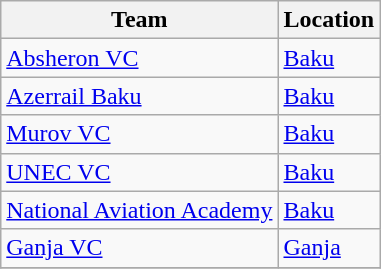<table class="wikitable sortable" style="text-align: left;">
<tr>
<th>Team</th>
<th>Location</th>
</tr>
<tr>
<td> <a href='#'>Absheron VC</a></td>
<td><a href='#'>Baku</a></td>
</tr>
<tr>
<td> <a href='#'>Azerrail Baku</a></td>
<td><a href='#'>Baku</a></td>
</tr>
<tr>
<td> <a href='#'>Murov VC</a></td>
<td><a href='#'>Baku</a></td>
</tr>
<tr>
<td> <a href='#'>UNEC VC</a></td>
<td><a href='#'>Baku</a></td>
</tr>
<tr>
<td> <a href='#'>National Aviation Academy</a></td>
<td><a href='#'>Baku</a></td>
</tr>
<tr>
<td> <a href='#'>Ganja VC</a></td>
<td><a href='#'>Ganja</a></td>
</tr>
<tr>
</tr>
</table>
